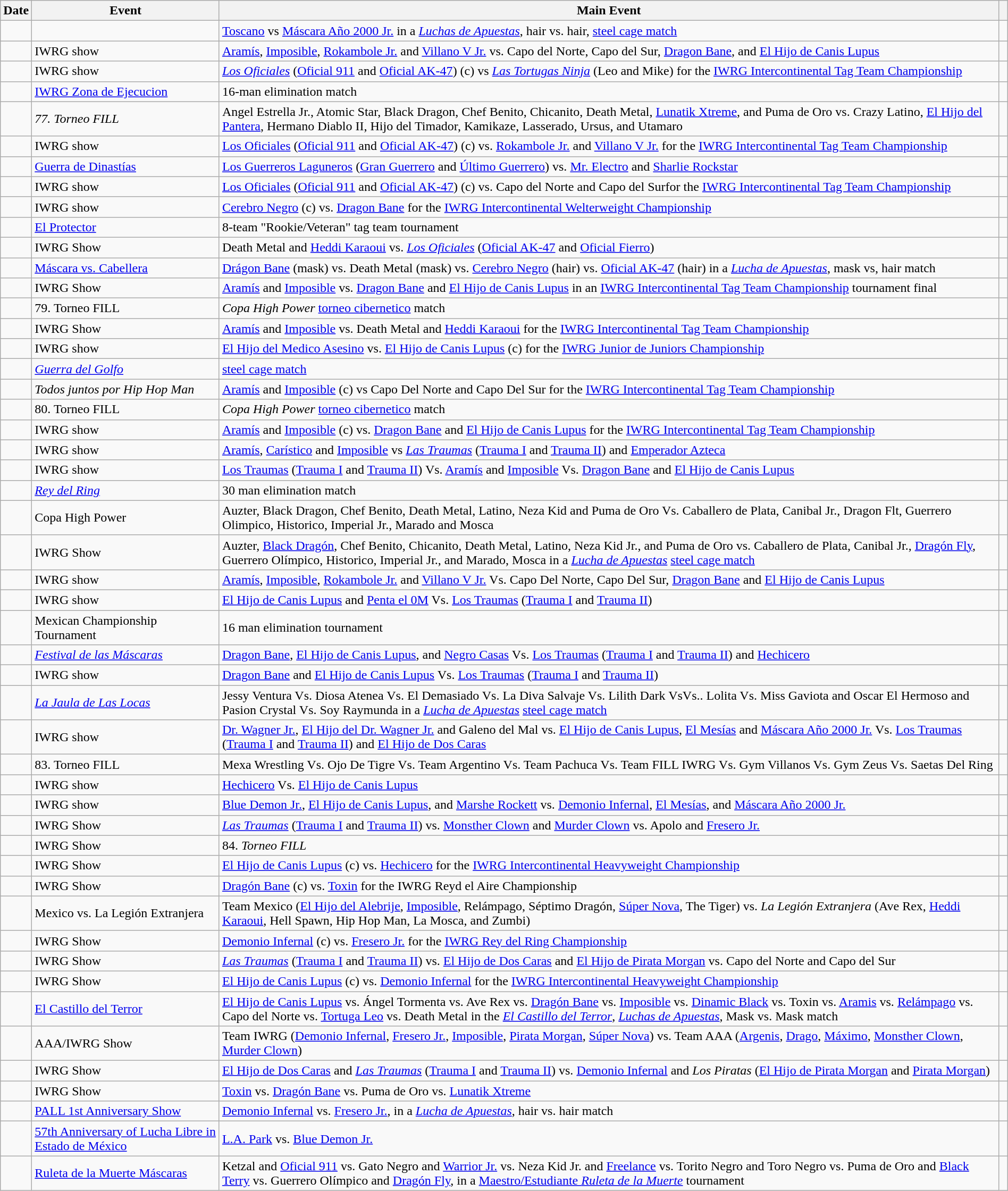<table class="wikitable sortable" width=100%>
<tr>
<th scope="col">Date</th>
<th scope="col">Event</th>
<th class=unsortable scope="col">Main Event</th>
<th class=unsortable scope="col"></th>
</tr>
<tr>
<td></td>
<td></td>
<td><a href='#'>Toscano</a> vs <a href='#'>Máscara Año 2000 Jr.</a> in a <em><a href='#'>Luchas de Apuestas</a></em>, hair vs. hair, <a href='#'>steel cage match</a></td>
<td></td>
</tr>
<tr>
<td></td>
<td>IWRG show</td>
<td><a href='#'>Aramís</a>, <a href='#'>Imposible</a>, <a href='#'>Rokambole Jr.</a> and <a href='#'>Villano V Jr.</a> vs. Capo del Norte, Capo del Sur, <a href='#'>Dragon Bane</a>, and <a href='#'>El Hijo de Canis Lupus</a></td>
<td></td>
</tr>
<tr>
<td></td>
<td>IWRG show</td>
<td><em><a href='#'>Los Oficiales</a></em> (<a href='#'>Oficial 911</a> and <a href='#'>Oficial AK-47</a>) (c) vs <em><a href='#'>Las Tortugas Ninja</a></em> (Leo and Mike) for the <a href='#'>IWRG Intercontinental Tag Team Championship</a></td>
<td></td>
</tr>
<tr>
<td></td>
<td><a href='#'>IWRG Zona de Ejecucion</a></td>
<td>16-man elimination match</td>
<td></td>
</tr>
<tr>
<td></td>
<td><em>77. Torneo FILL</em></td>
<td>Angel Estrella Jr., Atomic Star, Black Dragon, Chef Benito, Chicanito, Death Metal, <a href='#'>Lunatik Xtreme</a>, and Puma de Oro vs. Crazy Latino, <a href='#'>El Hijo del Pantera</a>, Hermano Diablo II, Hijo del Timador, Kamikaze, Lasserado, Ursus, and Utamaro</td>
<td></td>
</tr>
<tr>
<td></td>
<td>IWRG show</td>
<td><a href='#'>Los Oficiales</a> (<a href='#'>Oficial 911</a> and <a href='#'>Oficial AK-47</a>) (c) vs. <a href='#'>Rokambole Jr.</a> and <a href='#'>Villano V Jr.</a> for the <a href='#'>IWRG Intercontinental Tag Team Championship</a></td>
<td></td>
</tr>
<tr>
<td></td>
<td><a href='#'>Guerra de Dinastías</a></td>
<td><a href='#'>Los Guerreros Laguneros</a> (<a href='#'>Gran Guerrero</a> and <a href='#'>Último Guerrero</a>) vs. <a href='#'>Mr. Electro</a> and <a href='#'>Sharlie Rockstar</a></td>
<td></td>
</tr>
<tr>
<td></td>
<td>IWRG show</td>
<td><a href='#'>Los Oficiales</a> (<a href='#'>Oficial 911</a> and <a href='#'>Oficial AK-47</a>) (c) vs. Capo del Norte and Capo del Surfor the <a href='#'>IWRG Intercontinental Tag Team Championship</a></td>
<td></td>
</tr>
<tr>
<td></td>
<td>IWRG show</td>
<td><a href='#'>Cerebro Negro</a> (c) vs. <a href='#'>Dragon Bane</a> for the <a href='#'>IWRG Intercontinental Welterweight Championship</a></td>
<td></td>
</tr>
<tr>
<td></td>
<td><a href='#'>El Protector</a></td>
<td>8-team "Rookie/Veteran" tag team tournament</td>
<td></td>
</tr>
<tr>
<td></td>
<td>IWRG Show</td>
<td>Death Metal and <a href='#'>Heddi Karaoui</a> vs. <em><a href='#'>Los Oficiales</a></em> (<a href='#'>Oficial AK-47</a> and <a href='#'>Oficial Fierro</a>)</td>
<td></td>
</tr>
<tr>
<td></td>
<td><a href='#'>Máscara vs. Cabellera</a></td>
<td><a href='#'>Drágon Bane</a> (mask) vs. Death Metal (mask) vs. <a href='#'>Cerebro Negro</a> (hair) vs. <a href='#'>Oficial AK-47</a> (hair) in a <em><a href='#'>Lucha de Apuestas</a></em>, mask vs, hair match</td>
<td></td>
</tr>
<tr>
<td></td>
<td>IWRG Show</td>
<td><a href='#'>Aramís</a> and <a href='#'>Imposible</a> vs. <a href='#'>Dragon Bane</a> and <a href='#'>El Hijo de Canis Lupus</a> in an <a href='#'>IWRG Intercontinental Tag Team Championship</a> tournament final</td>
<td></td>
</tr>
<tr>
<td></td>
<td>79. Torneo FILL</td>
<td><em>Copa High Power</em> <a href='#'>torneo cibernetico</a> match</td>
<td></td>
</tr>
<tr>
<td></td>
<td>IWRG Show</td>
<td><a href='#'>Aramís</a> and <a href='#'>Imposible</a> vs. Death Metal and <a href='#'>Heddi Karaoui</a> for the <a href='#'>IWRG Intercontinental Tag Team Championship</a></td>
<td></td>
</tr>
<tr>
<td></td>
<td>IWRG show</td>
<td><a href='#'>El Hijo del Medico Asesino</a> vs. <a href='#'>El Hijo de Canis Lupus</a> (c) for the <a href='#'>IWRG Junior de Juniors Championship</a></td>
<td></td>
</tr>
<tr>
<td></td>
<td><em><a href='#'>Guerra del Golfo</a></em></td>
<td><a href='#'>steel cage match</a></td>
<td></td>
</tr>
<tr>
<td></td>
<td><em>Todos juntos por Hip Hop Man</em></td>
<td><a href='#'>Aramís</a> and <a href='#'>Imposible</a> (c) vs Capo Del Norte and Capo Del Sur for the <a href='#'>IWRG Intercontinental Tag Team Championship</a></td>
<td></td>
</tr>
<tr>
<td></td>
<td>80. Torneo FILL</td>
<td><em>Copa High Power</em> <a href='#'>torneo cibernetico</a> match</td>
<td></td>
</tr>
<tr>
<td></td>
<td>IWRG show</td>
<td><a href='#'>Aramís</a> and <a href='#'>Imposible</a> (c) vs. <a href='#'>Dragon Bane</a> and <a href='#'>El Hijo de Canis Lupus</a> for the <a href='#'>IWRG Intercontinental Tag Team Championship</a></td>
<td></td>
</tr>
<tr>
<td></td>
<td>IWRG show</td>
<td><a href='#'>Aramís</a>, <a href='#'>Carístico</a> and <a href='#'>Imposible</a> vs <em><a href='#'>Las Traumas</a></em> (<a href='#'>Trauma I</a> and <a href='#'>Trauma II</a>) and <a href='#'>Emperador Azteca</a></td>
<td></td>
</tr>
<tr>
<td></td>
<td>IWRG show</td>
<td><a href='#'>Los Traumas</a> (<a href='#'>Trauma I</a> and <a href='#'>Trauma II</a>) Vs. <a href='#'>Aramís</a> and <a href='#'>Imposible</a> Vs. <a href='#'>Dragon Bane</a> and <a href='#'>El Hijo de Canis Lupus</a></td>
<td></td>
</tr>
<tr>
<td></td>
<td><em><a href='#'>Rey del Ring</a></em></td>
<td>30 man elimination match</td>
<td></td>
</tr>
<tr>
<td></td>
<td>Copa High Power</td>
<td>Auzter, Black Dragon, Chef Benito, Death Metal, Latino, Neza Kid and Puma de Oro Vs. Caballero de Plata, Canibal Jr., Dragon Flt, Guerrero Olimpico, Historico, Imperial Jr., Marado and Mosca</td>
<td> </td>
</tr>
<tr>
<td></td>
<td>IWRG Show</td>
<td>Auzter, <a href='#'>Black Dragón</a>, Chef Benito, Chicanito, Death Metal, Latino, Neza Kid Jr., and Puma de Oro vs. Caballero de Plata, Canibal Jr., <a href='#'>Dragón Fly</a>, Guerrero Olímpico, Historico, Imperial Jr., and Marado, Mosca in a <em><a href='#'>Lucha de Apuestas</a></em> <a href='#'>steel cage match</a></td>
<td></td>
</tr>
<tr>
<td></td>
<td>IWRG show</td>
<td><a href='#'>Aramís</a>, <a href='#'>Imposible</a>, <a href='#'>Rokambole Jr.</a> and <a href='#'>Villano V Jr.</a>  Vs. Capo Del Norte, Capo Del Sur, <a href='#'>Dragon Bane</a> and <a href='#'>El Hijo de Canis Lupus</a></td>
<td></td>
</tr>
<tr>
<td></td>
<td>IWRG show</td>
<td><a href='#'>El Hijo de Canis Lupus</a> and <a href='#'>Penta el 0M</a> Vs. <a href='#'>Los Traumas</a> (<a href='#'>Trauma I</a> and <a href='#'>Trauma II</a>)</td>
<td></td>
</tr>
<tr>
<td></td>
<td>Mexican Championship Tournament</td>
<td>16 man elimination tournament</td>
<td></td>
</tr>
<tr>
<td></td>
<td><em><a href='#'>Festival de las Máscaras</a></em></td>
<td><a href='#'>Dragon Bane</a>, <a href='#'>El Hijo de Canis Lupus</a>, and <a href='#'>Negro Casas</a> Vs. <a href='#'>Los Traumas</a> (<a href='#'>Trauma I</a> and <a href='#'>Trauma II</a>) and <a href='#'>Hechicero</a></td>
<td></td>
</tr>
<tr>
<td></td>
<td>IWRG show</td>
<td><a href='#'>Dragon Bane</a> and <a href='#'>El Hijo de Canis Lupus</a> Vs. <a href='#'>Los Traumas</a> (<a href='#'>Trauma I</a> and <a href='#'>Trauma II</a>)</td>
<td></td>
</tr>
<tr>
<td></td>
<td><em><a href='#'>La Jaula de Las Locas</a></em></td>
<td>Jessy Ventura Vs. Diosa Atenea Vs. El Demasiado Vs. La Diva Salvaje Vs. Lilith Dark VsVs.. Lolita Vs. Miss Gaviota and Oscar El Hermoso and Pasion Crystal Vs. Soy Raymunda in a <em><a href='#'>Lucha de Apuestas</a></em> <a href='#'>steel cage match</a></td>
<td></td>
</tr>
<tr>
<td></td>
<td>IWRG show</td>
<td><a href='#'>Dr. Wagner Jr.</a>, <a href='#'>El Hijo del Dr. Wagner Jr.</a> and Galeno del Mal vs. <a href='#'>El Hijo de Canis Lupus</a>, <a href='#'>El Mesías</a> and <a href='#'>Máscara Año 2000 Jr.</a> Vs. <a href='#'>Los Traumas</a> (<a href='#'>Trauma I</a> and <a href='#'>Trauma II</a>) and <a href='#'>El Hijo de Dos Caras</a></td>
<td></td>
</tr>
<tr>
<td></td>
<td>83. Torneo FILL</td>
<td>Mexa Wrestling Vs. Ojo De Tigre Vs. Team Argentino Vs. Team Pachuca Vs. Team FILL IWRG Vs. Gym Villanos Vs. Gym Zeus Vs. Saetas Del Ring</td>
<td></td>
</tr>
<tr>
<td></td>
<td>IWRG show</td>
<td><a href='#'>Hechicero</a> Vs. <a href='#'>El Hijo de Canis Lupus</a></td>
<td></td>
</tr>
<tr>
<td></td>
<td>IWRG show</td>
<td><a href='#'>Blue Demon Jr.</a>, <a href='#'>El Hijo de Canis Lupus</a>, and <a href='#'>Marshe Rockett</a> vs. <a href='#'>Demonio Infernal</a>, <a href='#'>El Mesías</a>, and <a href='#'>Máscara Año 2000 Jr.</a></td>
<td></td>
</tr>
<tr>
<td></td>
<td>IWRG Show</td>
<td><em><a href='#'>Las Traumas</a></em> (<a href='#'>Trauma I</a> and <a href='#'>Trauma II</a>) vs. <a href='#'>Monsther Clown</a> and <a href='#'>Murder Clown</a> vs. Apolo and <a href='#'>Fresero Jr.</a></td>
<td></td>
</tr>
<tr>
<td></td>
<td>IWRG Show</td>
<td>84. <em>Torneo FILL</em></td>
<td></td>
</tr>
<tr>
<td></td>
<td>IWRG Show</td>
<td><a href='#'>El Hijo de Canis Lupus</a> (c) vs. <a href='#'>Hechicero</a> for the <a href='#'>IWRG Intercontinental Heavyweight Championship</a></td>
<td></td>
</tr>
<tr>
<td></td>
<td>IWRG Show</td>
<td><a href='#'>Dragón Bane</a> (c) vs. <a href='#'>Toxin</a> for the IWRG Reyd el Aire Championship</td>
<td></td>
</tr>
<tr>
<td></td>
<td>Mexico vs. La Legión Extranjera</td>
<td>Team Mexico (<a href='#'>El Hijo del Alebrije</a>, <a href='#'>Imposible</a>, Relámpago, Séptimo Dragón, <a href='#'>Súper Nova</a>, The Tiger) vs. <em>La Legión Extranjera</em> (Ave Rex, <a href='#'>Heddi Karaoui</a>, Hell Spawn, Hip Hop Man, La Mosca, and Zumbi)</td>
<td></td>
</tr>
<tr>
<td></td>
<td>IWRG Show</td>
<td><a href='#'>Demonio Infernal</a> (c) vs. <a href='#'>Fresero Jr.</a> for the <a href='#'>IWRG Rey del Ring Championship</a></td>
<td></td>
</tr>
<tr>
<td></td>
<td>IWRG Show</td>
<td><em><a href='#'>Las Traumas</a></em> (<a href='#'>Trauma I</a> and <a href='#'>Trauma II</a>) vs. <a href='#'>El Hijo de Dos Caras</a> and <a href='#'>El Hijo de Pirata Morgan</a> vs. Capo del Norte and Capo del Sur</td>
<td></td>
</tr>
<tr>
<td></td>
<td>IWRG Show</td>
<td><a href='#'>El Hijo de Canis Lupus</a> (c) vs. <a href='#'>Demonio Infernal</a> for the <a href='#'>IWRG Intercontinental Heavyweight Championship</a></td>
<td></td>
</tr>
<tr>
<td></td>
<td><a href='#'>El Castillo del Terror</a></td>
<td><a href='#'>El Hijo de Canis Lupus</a> vs. Ángel Tormenta vs. Ave Rex vs. <a href='#'>Dragón Bane</a> vs. <a href='#'>Imposible</a> vs. <a href='#'>Dinamic Black</a> vs. Toxin vs. <a href='#'>Aramis</a> vs. <a href='#'>Relámpago</a> vs. Capo del Norte vs. <a href='#'>Tortuga Leo</a> vs. Death Metal in the <em><a href='#'>El Castillo del Terror</a></em>, <em><a href='#'>Luchas de Apuestas</a></em>, Mask vs. Mask match</td>
<td></td>
</tr>
<tr>
<td></td>
<td>AAA/IWRG Show</td>
<td>Team IWRG (<a href='#'>Demonio Infernal</a>, <a href='#'>Fresero Jr.</a>, <a href='#'>Imposible</a>, <a href='#'>Pirata Morgan</a>, <a href='#'>Súper Nova</a>) vs. Team AAA (<a href='#'>Argenis</a>, <a href='#'>Drago</a>, <a href='#'>Máximo</a>, <a href='#'>Monsther Clown</a>, <a href='#'>Murder Clown</a>)</td>
<td></td>
</tr>
<tr>
<td></td>
<td>IWRG Show</td>
<td><a href='#'>El Hijo de Dos Caras</a> and <em><a href='#'>Las Traumas</a></em> (<a href='#'>Trauma I</a> and <a href='#'>Trauma II</a>) vs. <a href='#'>Demonio Infernal</a> and <em>Los Piratas</em> (<a href='#'>El Hijo de Pirata Morgan</a> and <a href='#'>Pirata Morgan</a>)</td>
<td></td>
</tr>
<tr>
<td></td>
<td>IWRG Show</td>
<td><a href='#'>Toxin</a> vs. <a href='#'>Dragón Bane</a> vs. Puma de Oro vs. <a href='#'>Lunatik Xtreme</a></td>
<td></td>
</tr>
<tr>
<td></td>
<td><a href='#'>PALL 1st Anniversary Show</a></td>
<td><a href='#'>Demonio Infernal</a> vs. <a href='#'>Fresero Jr.</a>, in a <em><a href='#'>Lucha de Apuestas</a></em>, hair vs. hair match</td>
<td></td>
</tr>
<tr>
<td></td>
<td><a href='#'>57th Anniversary of Lucha Libre in Estado de México</a></td>
<td><a href='#'>L.A. Park</a> vs. <a href='#'>Blue Demon Jr.</a></td>
<td> </td>
</tr>
<tr>
<td></td>
<td><a href='#'>Ruleta de la Muerte Máscaras</a></td>
<td>Ketzal and <a href='#'>Oficial 911</a> vs. Gato Negro and <a href='#'>Warrior Jr.</a> vs. Neza Kid Jr. and <a href='#'>Freelance</a> vs. Torito Negro and Toro Negro vs. Puma de Oro and <a href='#'>Black Terry</a> vs. Guerrero Olímpico and <a href='#'>Dragón Fly</a>, in a <a href='#'>Maestro/Estudiante <em>Ruleta de la Muerte</em></a> tournament</td>
<td></td>
</tr>
</table>
